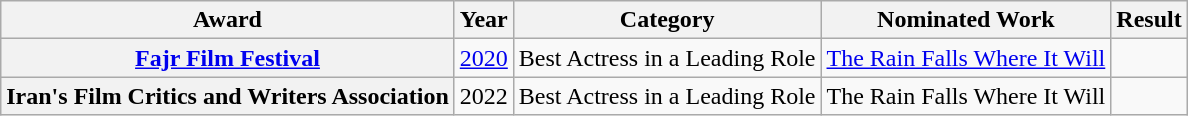<table class="wikitable sortable plainrowheaders">
<tr>
<th scope="col">Award</th>
<th scope="col">Year</th>
<th scope="col">Category</th>
<th scope="col">Nominated Work</th>
<th scope="col">Result</th>
</tr>
<tr>
<th scope="row"><a href='#'>Fajr Film Festival</a></th>
<td><a href='#'>2020</a></td>
<td>Best Actress in a Leading Role</td>
<td><a href='#'>The Rain Falls Where It Will</a></td>
<td></td>
</tr>
<tr>
<th scope="row">Iran's Film Critics and Writers Association</th>
<td>2022</td>
<td>Best Actress in a Leading Role</td>
<td>The Rain Falls Where It Will</td>
<td></td>
</tr>
</table>
